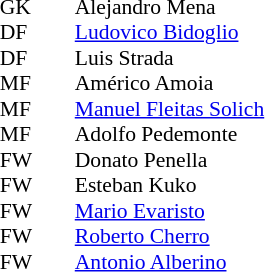<table cellspacing="0" cellpadding="0" style="font-size:90%; margin:0.2em auto;">
<tr>
<th width="25"></th>
<th width="25"></th>
</tr>
<tr>
<td>GK</td>
<td></td>
<td> Alejandro Mena</td>
</tr>
<tr>
<td>DF</td>
<td></td>
<td> <a href='#'>Ludovico Bidoglio</a></td>
</tr>
<tr>
<td>DF</td>
<td></td>
<td> Luis Strada</td>
</tr>
<tr>
<td>MF</td>
<td></td>
<td> Américo Amoia</td>
</tr>
<tr>
<td>MF</td>
<td></td>
<td> <a href='#'>Manuel Fleitas Solich</a></td>
</tr>
<tr>
<td>MF</td>
<td></td>
<td> Adolfo Pedemonte</td>
</tr>
<tr>
<td>FW</td>
<td></td>
<td> Donato Penella</td>
</tr>
<tr>
<td>FW</td>
<td></td>
<td> Esteban Kuko</td>
</tr>
<tr>
<td>FW</td>
<td></td>
<td> <a href='#'>Mario Evaristo</a></td>
</tr>
<tr>
<td>FW</td>
<td></td>
<td> <a href='#'>Roberto Cherro</a></td>
</tr>
<tr>
<td>FW</td>
<td></td>
<td> <a href='#'>Antonio Alberino</a></td>
</tr>
</table>
